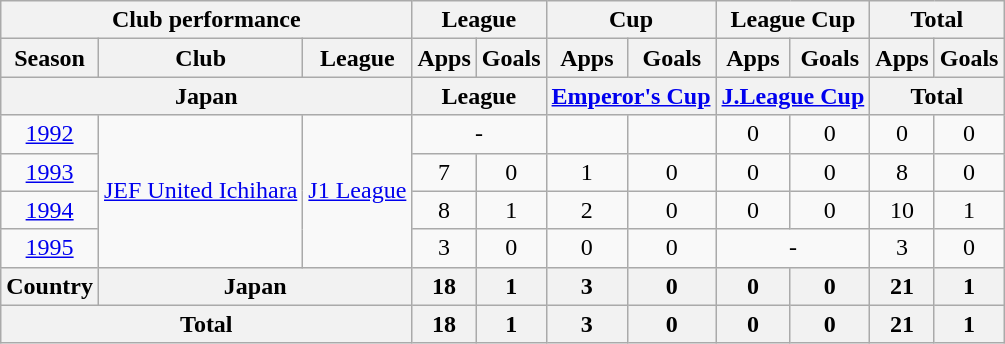<table class="wikitable" style="text-align:center;">
<tr>
<th colspan=3>Club performance</th>
<th colspan=2>League</th>
<th colspan=2>Cup</th>
<th colspan=2>League Cup</th>
<th colspan=2>Total</th>
</tr>
<tr>
<th>Season</th>
<th>Club</th>
<th>League</th>
<th>Apps</th>
<th>Goals</th>
<th>Apps</th>
<th>Goals</th>
<th>Apps</th>
<th>Goals</th>
<th>Apps</th>
<th>Goals</th>
</tr>
<tr>
<th colspan=3>Japan</th>
<th colspan=2>League</th>
<th colspan=2><a href='#'>Emperor's Cup</a></th>
<th colspan=2><a href='#'>J.League Cup</a></th>
<th colspan=2>Total</th>
</tr>
<tr>
<td><a href='#'>1992</a></td>
<td rowspan="4"><a href='#'>JEF United Ichihara</a></td>
<td rowspan="4"><a href='#'>J1 League</a></td>
<td colspan="2">-</td>
<td></td>
<td></td>
<td>0</td>
<td>0</td>
<td>0</td>
<td>0</td>
</tr>
<tr>
<td><a href='#'>1993</a></td>
<td>7</td>
<td>0</td>
<td>1</td>
<td>0</td>
<td>0</td>
<td>0</td>
<td>8</td>
<td>0</td>
</tr>
<tr>
<td><a href='#'>1994</a></td>
<td>8</td>
<td>1</td>
<td>2</td>
<td>0</td>
<td>0</td>
<td>0</td>
<td>10</td>
<td>1</td>
</tr>
<tr>
<td><a href='#'>1995</a></td>
<td>3</td>
<td>0</td>
<td>0</td>
<td>0</td>
<td colspan="2">-</td>
<td>3</td>
<td>0</td>
</tr>
<tr>
<th rowspan=1>Country</th>
<th colspan=2>Japan</th>
<th>18</th>
<th>1</th>
<th>3</th>
<th>0</th>
<th>0</th>
<th>0</th>
<th>21</th>
<th>1</th>
</tr>
<tr>
<th colspan=3>Total</th>
<th>18</th>
<th>1</th>
<th>3</th>
<th>0</th>
<th>0</th>
<th>0</th>
<th>21</th>
<th>1</th>
</tr>
</table>
